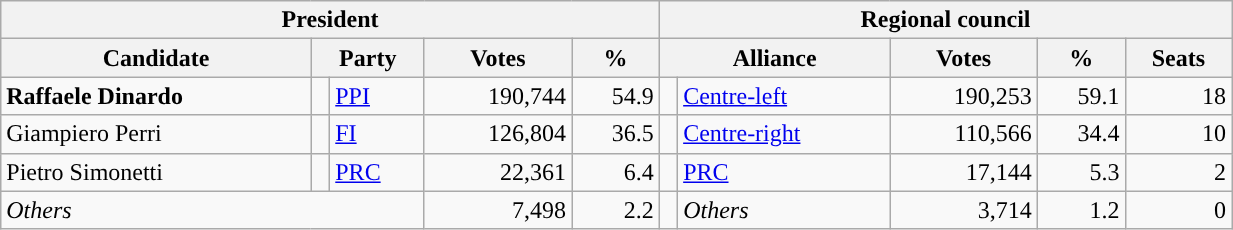<table class="wikitable" style="text-align:right; style="width=65%">
<tr>
<th colspan="5">President</th>
<th colspan="7">Regional council</th>
</tr>
<tr>
<th>Candidate</th>
<th colspan="2">Party</th>
<th>Votes</th>
<th>%</th>
<th colspan="2">Alliance</th>
<th>Votes</th>
<th>%</th>
<th>Seats</th>
</tr>
<tr>
<td style="text-align:left"><strong>Raffaele Dinardo</strong></td>
<td></td>
<td style="text-align:left"><a href='#'>PPI</a></td>
<td>190,744</td>
<td>54.9</td>
<td></td>
<td style="text-align:left"><a href='#'>Centre-left</a></td>
<td>190,253</td>
<td>59.1</td>
<td>18</td>
</tr>
<tr>
<td style="text-align:left">Giampiero Perri</td>
<td></td>
<td style="text-align:left"><a href='#'>FI</a></td>
<td>126,804</td>
<td>36.5</td>
<td></td>
<td style="text-align:left"><a href='#'>Centre-right</a></td>
<td>110,566</td>
<td>34.4</td>
<td>10</td>
</tr>
<tr>
<td style="text-align:left">Pietro Simonetti</td>
<td></td>
<td style="text-align:left"><a href='#'>PRC</a></td>
<td>22,361</td>
<td>6.4</td>
<td></td>
<td style="text-align:left"><a href='#'>PRC</a></td>
<td>17,144</td>
<td>5.3</td>
<td>2</td>
</tr>
<tr>
<td colspan="3" style="text-align:left"><em>Others</em></td>
<td>7,498</td>
<td>2.2</td>
<td></td>
<td style="text-align:left"><em>Others</em></td>
<td>3,714</td>
<td>1.2</td>
<td>0</td>
</tr>
</table>
